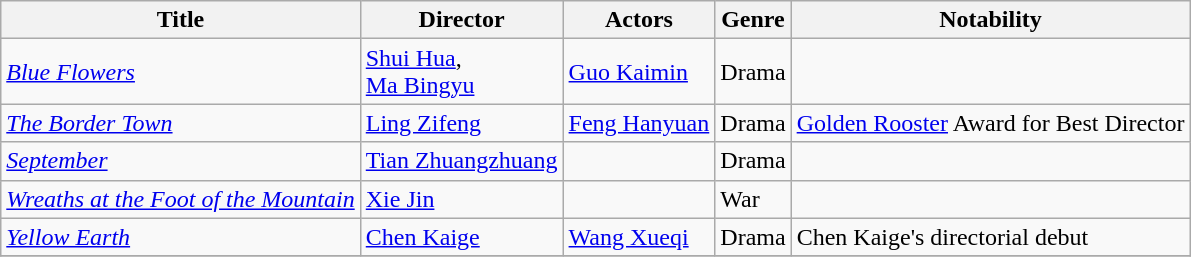<table class="wikitable">
<tr>
<th>Title</th>
<th>Director</th>
<th>Actors</th>
<th>Genre</th>
<th>Notability</th>
</tr>
<tr>
<td><em><a href='#'>Blue Flowers</a></em></td>
<td><a href='#'>Shui Hua</a>,<br><a href='#'>Ma Bingyu</a></td>
<td><a href='#'>Guo Kaimin</a></td>
<td>Drama</td>
<td></td>
</tr>
<tr>
<td><em><a href='#'>The Border Town</a></em></td>
<td><a href='#'>Ling Zifeng</a></td>
<td><a href='#'>Feng Hanyuan</a></td>
<td>Drama</td>
<td><a href='#'>Golden Rooster</a> Award for Best Director</td>
</tr>
<tr>
<td><em><a href='#'>September</a></em></td>
<td><a href='#'>Tian Zhuangzhuang</a></td>
<td></td>
<td>Drama</td>
<td></td>
</tr>
<tr>
<td><em><a href='#'>Wreaths at the Foot of the Mountain</a></em></td>
<td><a href='#'>Xie Jin</a></td>
<td></td>
<td>War</td>
<td></td>
</tr>
<tr>
<td><em><a href='#'>Yellow Earth</a></em></td>
<td><a href='#'>Chen Kaige</a></td>
<td><a href='#'>Wang Xueqi</a></td>
<td>Drama</td>
<td>Chen Kaige's directorial debut</td>
</tr>
<tr>
</tr>
</table>
